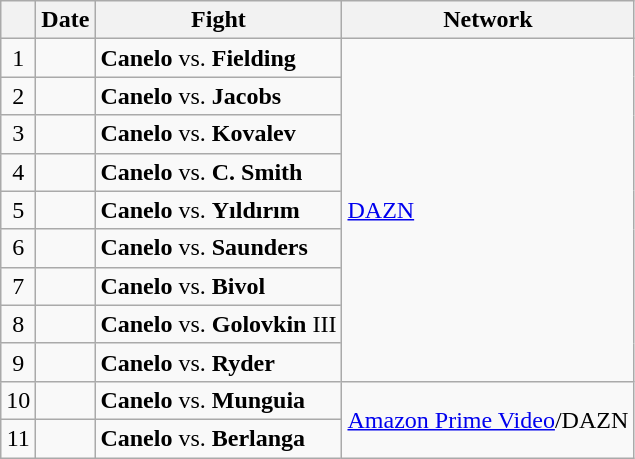<table class="wikitable">
<tr>
<th></th>
<th>Date</th>
<th>Fight</th>
<th>Network</th>
</tr>
<tr>
<td align=center>1</td>
<td></td>
<td><strong>Canelo</strong> vs. <strong>Fielding</strong></td>
<td rowspan="9"><a href='#'>DAZN</a></td>
</tr>
<tr>
<td align=center>2</td>
<td></td>
<td><strong>Canelo</strong> vs. <strong>Jacobs</strong></td>
</tr>
<tr>
<td align=center>3</td>
<td></td>
<td><strong>Canelo</strong> vs. <strong>Kovalev</strong></td>
</tr>
<tr>
<td align=center>4</td>
<td></td>
<td><strong>Canelo</strong> vs. <strong>C. Smith</strong></td>
</tr>
<tr>
<td align=center>5</td>
<td></td>
<td><strong>Canelo</strong> vs. <strong>Yıldırım</strong></td>
</tr>
<tr>
<td align=center>6</td>
<td></td>
<td><strong>Canelo</strong> vs. <strong>Saunders</strong></td>
</tr>
<tr>
<td align=center>7</td>
<td></td>
<td><strong>Canelo</strong> vs. <strong>Bivol</strong></td>
</tr>
<tr>
<td align=center>8</td>
<td></td>
<td><strong>Canelo</strong> vs. <strong>Golovkin</strong> III</td>
</tr>
<tr>
<td align=center>9</td>
<td></td>
<td><strong>Canelo</strong> vs. <strong>Ryder</strong></td>
</tr>
<tr>
<td align=center>10</td>
<td></td>
<td><strong>Canelo</strong> vs. <strong>Munguia</strong></td>
<td rowspan="2"><a href='#'>Amazon Prime Video</a>/DAZN</td>
</tr>
<tr>
<td align=center>11</td>
<td></td>
<td><strong>Canelo</strong> vs. <strong>Berlanga</strong></td>
</tr>
</table>
